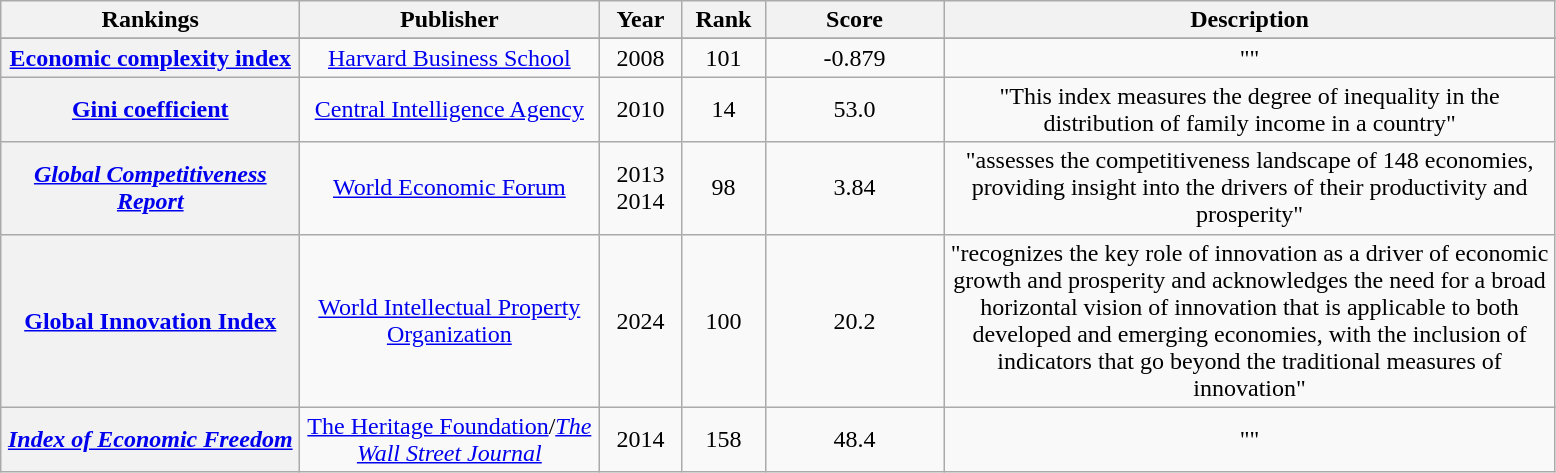<table class="wikitable plainrowheaders" style="text-align:center;">
<tr>
<th style="width:12em;">Rankings</th>
<th style="width:12em;">Publisher</th>
<th style="width:3em;">Year</th>
<th style="width:3em;">Rank</th>
<th style="width:7em;">Score</th>
<th style="width:25em;">Description</th>
</tr>
<tr>
</tr>
<tr>
<th><a href='#'>Economic complexity index</a></th>
<td><a href='#'>Harvard Business School</a></td>
<td>2008</td>
<td>101</td>
<td>-0.879</td>
<td>""</td>
</tr>
<tr>
<th><a href='#'>Gini coefficient</a></th>
<td><a href='#'>Central Intelligence Agency</a></td>
<td>2010</td>
<td>14</td>
<td>53.0</td>
<td>"This index measures the degree of inequality in the distribution of family income in a country"</td>
</tr>
<tr>
<th><em><a href='#'>Global Competitiveness Report</a></em></th>
<td><a href='#'>World Economic Forum</a></td>
<td>2013<br>2014</td>
<td>98</td>
<td>3.84</td>
<td>"assesses the competitiveness landscape of 148 economies, providing insight into the drivers of their productivity and prosperity"</td>
</tr>
<tr>
<th><a href='#'>Global Innovation Index</a></th>
<td><a href='#'>World Intellectual Property Organization</a></td>
<td>2024</td>
<td>100</td>
<td>20.2</td>
<td>"recognizes the key role of innovation as a driver of economic growth and prosperity and acknowledges the need for a broad horizontal vision of innovation that is applicable to both developed and emerging economies, with the inclusion of indicators that go beyond the traditional measures of innovation"</td>
</tr>
<tr>
<th><em><a href='#'>Index of Economic Freedom</a></em></th>
<td><a href='#'>The Heritage Foundation</a>/<em><a href='#'>The Wall Street Journal</a></em></td>
<td>2014</td>
<td>158</td>
<td>48.4</td>
<td>""</td>
</tr>
</table>
